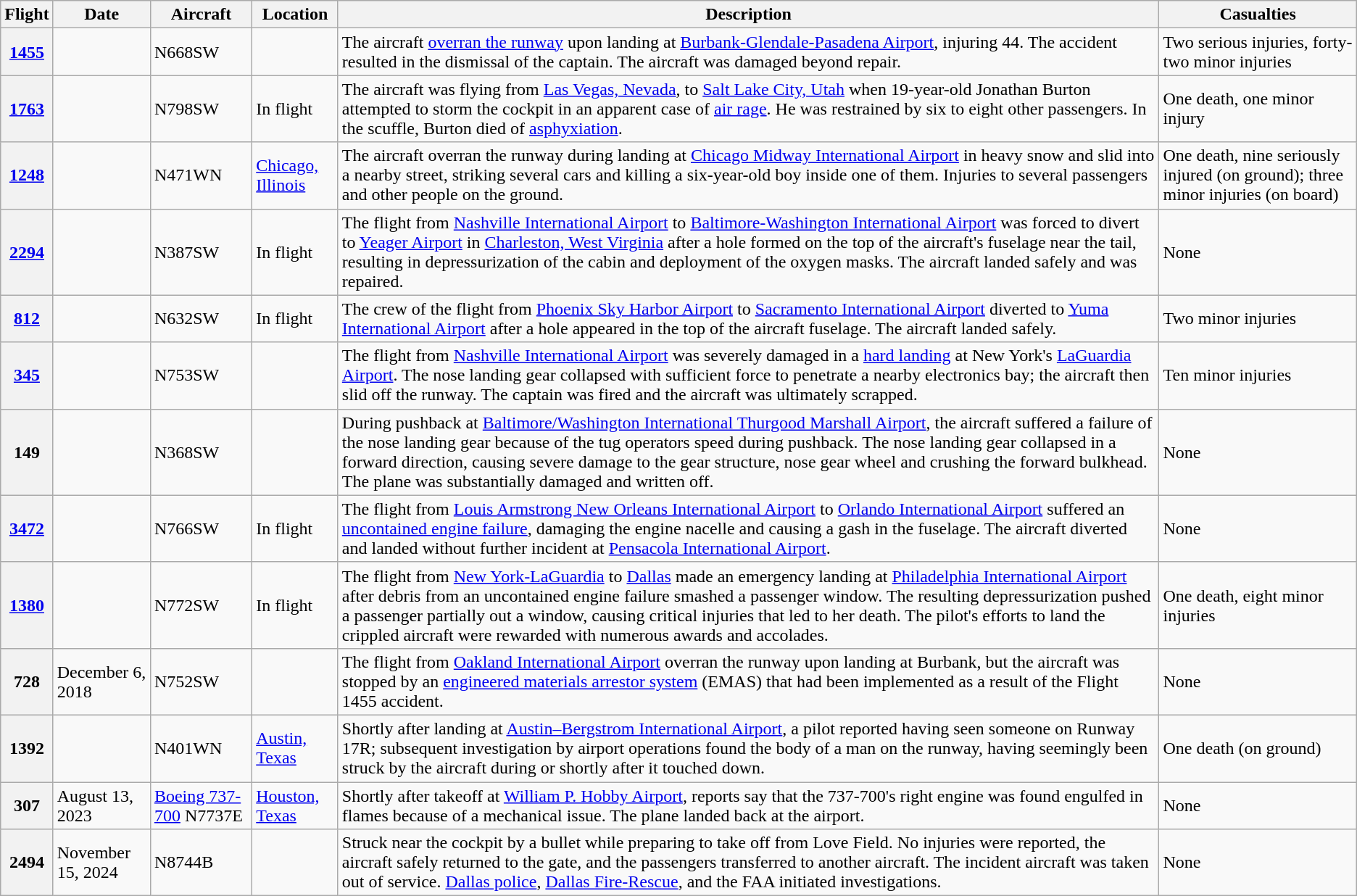<table class="wikitable sortable">
<tr>
<th scope="col" class="unsortable">Flight</th>
<th scope="col">Date</th>
<th scope="col">Aircraft</th>
<th scope="col">Location</th>
<th scope="col" class="unsortable">Description</th>
<th scope="col">Casualties</th>
</tr>
<tr>
<th scope="row"><a href='#'>1455</a></th>
<td></td>
<td> N668SW</td>
<td></td>
<td>The aircraft <a href='#'>overran the runway</a> upon landing at <a href='#'>Burbank-Glendale-Pasadena Airport</a>, injuring 44. The accident resulted in the dismissal of the captain. The aircraft was damaged beyond repair.</td>
<td>Two serious injuries, forty-two minor injuries</td>
</tr>
<tr>
<th scope="row"><a href='#'>1763</a></th>
<td></td>
<td> N798SW</td>
<td>In flight</td>
<td>The aircraft was flying from <a href='#'>Las Vegas, Nevada</a>, to <a href='#'>Salt Lake City, Utah</a> when 19-year-old Jonathan Burton attempted to storm the cockpit in an apparent case of <a href='#'>air rage</a>. He was restrained by six to eight other passengers. In the scuffle, Burton died of <a href='#'>asphyxiation</a>.</td>
<td>One death, one minor injury</td>
</tr>
<tr>
<th scope="row"><a href='#'>1248</a></th>
<td></td>
<td> N471WN</td>
<td><a href='#'>Chicago, Illinois</a></td>
<td>The aircraft overran the runway during landing at <a href='#'>Chicago Midway International Airport</a> in heavy snow and slid into a nearby street, striking several cars and killing a six-year-old boy inside one of them. Injuries to several passengers and other people on the ground.</td>
<td>One death, nine seriously injured (on ground); three minor injuries (on board)</td>
</tr>
<tr>
<th scope="row"><a href='#'>2294</a></th>
<td></td>
<td> N387SW</td>
<td>In flight</td>
<td>The flight from <a href='#'>Nashville International Airport</a> to <a href='#'>Baltimore-Washington International Airport</a> was forced to divert to <a href='#'>Yeager Airport</a> in <a href='#'>Charleston, West Virginia</a> after a hole formed on the top of the aircraft's fuselage near the tail, resulting in depressurization of the cabin and deployment of the oxygen masks. The aircraft landed safely and was repaired.</td>
<td>None</td>
</tr>
<tr>
<th scope="row"><a href='#'>812</a></th>
<td></td>
<td> N632SW</td>
<td>In flight</td>
<td>The crew of the flight from <a href='#'>Phoenix Sky Harbor Airport</a> to <a href='#'>Sacramento International Airport</a> diverted to <a href='#'>Yuma International Airport</a> after a hole appeared in the top of the aircraft fuselage. The aircraft landed safely.</td>
<td>Two minor injuries</td>
</tr>
<tr>
<th scope="row"><a href='#'>345</a></th>
<td></td>
<td> N753SW</td>
<td></td>
<td>The flight from <a href='#'>Nashville International Airport</a> was severely damaged in a <a href='#'>hard landing</a> at New York's <a href='#'>LaGuardia Airport</a>. The nose landing gear collapsed with sufficient force to penetrate a nearby electronics bay; the aircraft then slid off the runway. The captain was fired and the aircraft was ultimately scrapped.</td>
<td>Ten minor injuries</td>
</tr>
<tr>
<th scope="row">149</th>
<td></td>
<td> N368SW</td>
<td></td>
<td>During pushback at <a href='#'>Baltimore/Washington International Thurgood Marshall Airport</a>, the aircraft suffered a failure of the nose landing gear because of the tug operators speed during pushback. The nose landing gear collapsed in a forward direction, causing severe damage to the gear structure, nose gear wheel and crushing the forward bulkhead. The plane was substantially damaged and written off.</td>
<td>None</td>
</tr>
<tr>
<th scope="row"><a href='#'>3472</a></th>
<td></td>
<td> N766SW</td>
<td>In flight</td>
<td>The flight from <a href='#'>Louis Armstrong New Orleans International Airport</a> to <a href='#'>Orlando International Airport</a> suffered an <a href='#'>uncontained engine failure</a>, damaging the engine nacelle and causing a gash in the fuselage. The aircraft diverted and landed without further incident at <a href='#'>Pensacola International Airport</a>.</td>
<td>None</td>
</tr>
<tr>
<th scope="row"><a href='#'>1380</a></th>
<td></td>
<td> N772SW</td>
<td>In flight</td>
<td>The flight from <a href='#'>New York-LaGuardia</a> to <a href='#'>Dallas</a> made an emergency landing at <a href='#'>Philadelphia International Airport</a> after debris from an uncontained engine failure smashed a passenger window. The resulting depressurization pushed a passenger partially out a window, causing critical injuries that led to her death. The pilot's efforts to land the crippled aircraft were rewarded with numerous awards and accolades.</td>
<td>One death, eight minor injuries</td>
</tr>
<tr>
<th>728</th>
<td>December 6, 2018</td>
<td> N752SW</td>
<td></td>
<td>The flight from <a href='#'>Oakland International Airport</a> overran the runway upon landing at Burbank, but the aircraft was stopped by an <a href='#'>engineered materials arrestor system</a> (EMAS) that had been implemented as a result of the Flight 1455 accident.</td>
<td>None</td>
</tr>
<tr>
<th scope="row">1392</th>
<td></td>
<td> N401WN</td>
<td><a href='#'>Austin, Texas</a></td>
<td>Shortly after landing at <a href='#'>Austin–Bergstrom International Airport</a>, a pilot reported having seen someone on Runway 17R; subsequent investigation by airport operations found the body of a man on the runway, having seemingly been struck by the aircraft during or shortly after it touched down.</td>
<td>One death (on ground)</td>
</tr>
<tr>
<th>307</th>
<td>August 13, 2023</td>
<td><a href='#'>Boeing 737-700</a> N7737E</td>
<td><a href='#'>Houston, Texas</a></td>
<td>Shortly after takeoff at <a href='#'>William P. Hobby Airport</a>, reports say that the 737-700's right engine was found engulfed in flames because of a mechanical issue. The plane landed back at the airport. </td>
<td>None</td>
</tr>
<tr>
<th scope="“row”">2494</th>
<td>November 15, 2024</td>
<td>N8744B</td>
<td></td>
<td>Struck near the cockpit by a bullet while preparing to take off from Love Field. No injuries were reported, the aircraft safely returned to the gate, and the passengers transferred to another aircraft. The incident aircraft was taken out of service. <a href='#'>Dallas police</a>, <a href='#'>Dallas Fire-Rescue</a>, and the FAA initiated investigations.</td>
<td>None</td>
</tr>
</table>
